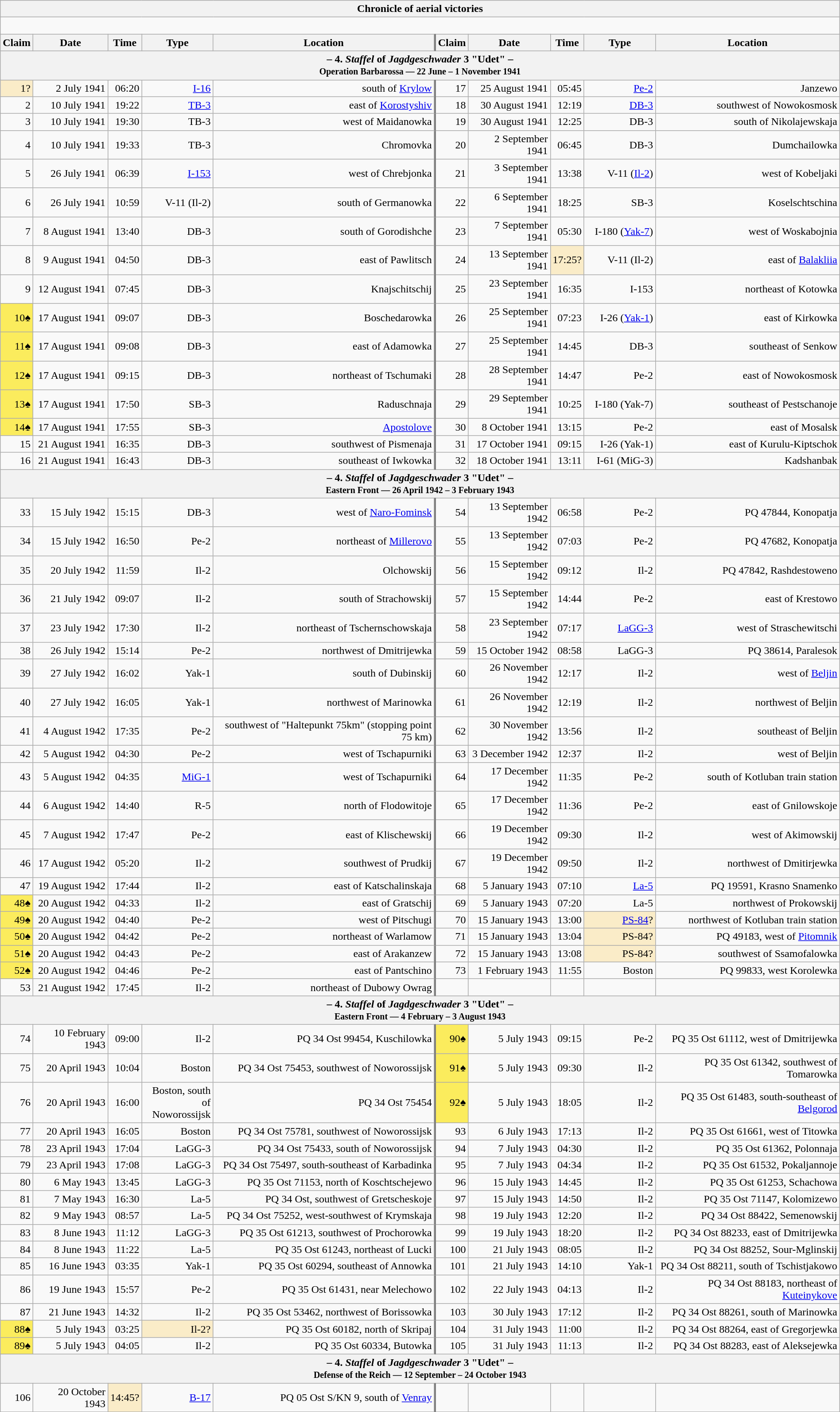<table class="wikitable plainrowheaders collapsible" style="margin-left: auto; margin-right: auto; border: none; text-align:right; width: 100%;">
<tr>
<th colspan="10">Chronicle of aerial victories</th>
</tr>
<tr>
<td colspan="10" style="text-align: left;"><br>
</td>
</tr>
<tr>
<th scope="col">Claim</th>
<th scope="col">Date</th>
<th scope="col">Time</th>
<th scope="col" width="100px">Type</th>
<th scope="col">Location</th>
<th scope="col" style="border-left: 3px solid grey;">Claim</th>
<th scope="col">Date</th>
<th scope="col">Time</th>
<th scope="col" width="100px">Type</th>
<th scope="col">Location</th>
</tr>
<tr>
<th colspan="10">– 4. <em>Staffel</em> of <em>Jagdgeschwader</em> 3 "Udet" –<br><small>Operation Barbarossa — 22 June – 1 November 1941</small></th>
</tr>
<tr>
<td style="background:#faecc8">1?</td>
<td>2 July 1941</td>
<td>06:20</td>
<td><a href='#'>I-16</a></td>
<td> south of <a href='#'>Krylow</a></td>
<td style="border-left: 3px solid grey;">17</td>
<td>25 August 1941</td>
<td>05:45</td>
<td><a href='#'>Pe-2</a></td>
<td>Janzewo</td>
</tr>
<tr>
<td>2</td>
<td>10 July 1941</td>
<td>19:22</td>
<td><a href='#'>TB-3</a></td>
<td> east of <a href='#'>Korostyshiv</a></td>
<td style="border-left: 3px solid grey;">18</td>
<td>30 August 1941</td>
<td>12:19</td>
<td><a href='#'>DB-3</a></td>
<td> southwest of Nowokosmosk</td>
</tr>
<tr>
<td>3</td>
<td>10 July 1941</td>
<td>19:30</td>
<td>TB-3</td>
<td> west of Maidanowka</td>
<td style="border-left: 3px solid grey;">19</td>
<td>30 August 1941</td>
<td>12:25</td>
<td>DB-3</td>
<td> south of Nikolajewskaja</td>
</tr>
<tr>
<td>4</td>
<td>10 July 1941</td>
<td>19:33</td>
<td>TB-3</td>
<td>Chromovka</td>
<td style="border-left: 3px solid grey;">20</td>
<td>2 September 1941</td>
<td>06:45</td>
<td>DB-3</td>
<td>Dumchailowka</td>
</tr>
<tr>
<td>5</td>
<td>26 July 1941</td>
<td>06:39</td>
<td><a href='#'>I-153</a></td>
<td>west of Chrebjonka</td>
<td style="border-left: 3px solid grey;">21</td>
<td>3 September 1941</td>
<td>13:38</td>
<td>V-11 (<a href='#'>Il-2</a>)</td>
<td> west of Kobeljaki</td>
</tr>
<tr>
<td>6</td>
<td>26 July 1941</td>
<td>10:59</td>
<td>V-11 (Il-2)</td>
<td>south of Germanowka</td>
<td style="border-left: 3px solid grey;">22</td>
<td>6 September 1941</td>
<td>18:25</td>
<td>SB-3</td>
<td>Koselschtschina</td>
</tr>
<tr>
<td>7</td>
<td>8 August 1941</td>
<td>13:40</td>
<td>DB-3</td>
<td> south of Gorodishche</td>
<td style="border-left: 3px solid grey;">23</td>
<td>7 September 1941</td>
<td>05:30</td>
<td>I-180 (<a href='#'>Yak-7</a>)</td>
<td> west of Woskabojnia</td>
</tr>
<tr>
<td>8</td>
<td>9 August 1941</td>
<td>04:50</td>
<td>DB-3</td>
<td> east of Pawlitsch</td>
<td style="border-left: 3px solid grey;">24</td>
<td>13 September 1941</td>
<td style="background:#faecc8">17:25?</td>
<td>V-11 (Il-2)</td>
<td> east of <a href='#'>Balakliia</a></td>
</tr>
<tr>
<td>9</td>
<td>12 August 1941</td>
<td>07:45</td>
<td>DB-3</td>
<td>Knajschitschij</td>
<td style="border-left: 3px solid grey;">25</td>
<td>23 September 1941</td>
<td>16:35</td>
<td>I-153</td>
<td> northeast of Kotowka</td>
</tr>
<tr>
<td style="background:#fbec5d;">10♠</td>
<td>17 August 1941</td>
<td>09:07</td>
<td>DB-3</td>
<td>Boschedarowka</td>
<td style="border-left: 3px solid grey;">26</td>
<td>25 September 1941</td>
<td>07:23</td>
<td>I-26 (<a href='#'>Yak-1</a>)</td>
<td>east of Kirkowka</td>
</tr>
<tr>
<td style="background:#fbec5d;">11♠</td>
<td>17 August 1941</td>
<td>09:08</td>
<td>DB-3</td>
<td> east of Adamowka</td>
<td style="border-left: 3px solid grey;">27</td>
<td>25 September 1941</td>
<td>14:45</td>
<td>DB-3</td>
<td> southeast of Senkow</td>
</tr>
<tr>
<td style="background:#fbec5d;">12♠</td>
<td>17 August 1941</td>
<td>09:15</td>
<td>DB-3</td>
<td> northeast of Tschumaki</td>
<td style="border-left: 3px solid grey;">28</td>
<td>28 September 1941</td>
<td>14:47</td>
<td>Pe-2</td>
<td> east of Nowokosmosk</td>
</tr>
<tr>
<td style="background:#fbec5d;">13♠</td>
<td>17 August 1941</td>
<td>17:50</td>
<td>SB-3</td>
<td>Raduschnaja</td>
<td style="border-left: 3px solid grey;">29</td>
<td>29 September 1941</td>
<td>10:25</td>
<td>I-180 (Yak-7)</td>
<td> southeast of Pestschanoje</td>
</tr>
<tr>
<td style="background:#fbec5d;">14♠</td>
<td>17 August 1941</td>
<td>17:55</td>
<td>SB-3</td>
<td><a href='#'>Apostolove</a></td>
<td style="border-left: 3px solid grey;">30</td>
<td>8 October 1941</td>
<td>13:15</td>
<td>Pe-2</td>
<td> east of Mosalsk</td>
</tr>
<tr>
<td>15</td>
<td>21 August 1941</td>
<td>16:35</td>
<td>DB-3</td>
<td> southwest of Pismenaja</td>
<td style="border-left: 3px solid grey;">31</td>
<td>17 October 1941</td>
<td>09:15</td>
<td>I-26 (Yak-1)</td>
<td> east of Kurulu-Kiptschok</td>
</tr>
<tr>
<td>16</td>
<td>21 August 1941</td>
<td>16:43</td>
<td>DB-3</td>
<td> southeast of Iwkowka</td>
<td style="border-left: 3px solid grey;">32</td>
<td>18 October 1941</td>
<td>13:11</td>
<td>I-61 (MiG-3)</td>
<td>Kadshanbak</td>
</tr>
<tr>
<th colspan="10">– 4. <em>Staffel</em> of <em>Jagdgeschwader</em> 3 "Udet" –<br><small>Eastern Front — 26 April 1942 – 3 February 1943</small></th>
</tr>
<tr>
<td>33</td>
<td>15 July 1942</td>
<td>15:15</td>
<td>DB-3</td>
<td> west of <a href='#'>Naro-Fominsk</a></td>
<td style="border-left: 3px solid grey;">54</td>
<td>13 September 1942</td>
<td>06:58</td>
<td>Pe-2</td>
<td>PQ 47844, Konopatja</td>
</tr>
<tr>
<td>34</td>
<td>15 July 1942</td>
<td>16:50</td>
<td>Pe-2</td>
<td> northeast of <a href='#'>Millerovo</a></td>
<td style="border-left: 3px solid grey;">55</td>
<td>13 September 1942</td>
<td>07:03</td>
<td>Pe-2</td>
<td>PQ 47682, Konopatja</td>
</tr>
<tr>
<td>35</td>
<td>20 July 1942</td>
<td>11:59</td>
<td>Il-2</td>
<td>Olchowskij</td>
<td style="border-left: 3px solid grey;">56</td>
<td>15 September 1942</td>
<td>09:12</td>
<td>Il-2</td>
<td>PQ 47842, Rashdestoweno</td>
</tr>
<tr>
<td>36</td>
<td>21 July 1942</td>
<td>09:07</td>
<td>Il-2</td>
<td> south of Strachowskij</td>
<td style="border-left: 3px solid grey;">57</td>
<td>15 September 1942</td>
<td>14:44</td>
<td>Pe-2</td>
<td> east of Krestowo</td>
</tr>
<tr>
<td>37</td>
<td>23 July 1942</td>
<td>17:30</td>
<td>Il-2</td>
<td> northeast of Tschernschowskaja</td>
<td style="border-left: 3px solid grey;">58</td>
<td>23 September 1942</td>
<td>07:17</td>
<td><a href='#'>LaGG-3</a></td>
<td> west of Straschewitschi</td>
</tr>
<tr>
<td>38</td>
<td>26 July 1942</td>
<td>15:14</td>
<td>Pe-2</td>
<td> northwest of Dmitrijewka</td>
<td style="border-left: 3px solid grey;">59</td>
<td>15 October 1942</td>
<td>08:58</td>
<td>LaGG-3</td>
<td>PQ 38614, Paralesok</td>
</tr>
<tr>
<td>39</td>
<td>27 July 1942</td>
<td>16:02</td>
<td>Yak-1</td>
<td> south of Dubinskij</td>
<td style="border-left: 3px solid grey;">60</td>
<td>26 November 1942</td>
<td>12:17</td>
<td>Il-2</td>
<td> west of <a href='#'>Beljin</a></td>
</tr>
<tr>
<td>40</td>
<td>27 July 1942</td>
<td>16:05</td>
<td>Yak-1</td>
<td> northwest of Marinowka</td>
<td style="border-left: 3px solid grey;">61</td>
<td>26 November 1942</td>
<td>12:19</td>
<td>Il-2</td>
<td> northwest of Beljin</td>
</tr>
<tr>
<td>41</td>
<td>4 August 1942</td>
<td>17:35</td>
<td>Pe-2</td>
<td> southwest of "Haltepunkt 75km" (stopping point 75 km)</td>
<td style="border-left: 3px solid grey;">62</td>
<td>30 November 1942</td>
<td>13:56</td>
<td>Il-2</td>
<td> southeast of Beljin</td>
</tr>
<tr>
<td>42</td>
<td>5 August 1942</td>
<td>04:30</td>
<td>Pe-2</td>
<td> west of Tschapurniki</td>
<td style="border-left: 3px solid grey;">63</td>
<td>3 December 1942</td>
<td>12:37</td>
<td>Il-2</td>
<td> west of Beljin</td>
</tr>
<tr>
<td>43</td>
<td>5 August 1942</td>
<td>04:35</td>
<td><a href='#'>MiG-1</a></td>
<td> west of Tschapurniki</td>
<td style="border-left: 3px solid grey;">64</td>
<td>17 December 1942</td>
<td>11:35</td>
<td>Pe-2</td>
<td> south of Kotluban train station</td>
</tr>
<tr>
<td>44</td>
<td>6 August 1942</td>
<td>14:40</td>
<td>R-5</td>
<td> north of Flodowitoje</td>
<td style="border-left: 3px solid grey;">65</td>
<td>17 December 1942</td>
<td>11:36</td>
<td>Pe-2</td>
<td> east of Gnilowskoje</td>
</tr>
<tr>
<td>45</td>
<td>7 August 1942</td>
<td>17:47</td>
<td>Pe-2</td>
<td> east of Klischewskij</td>
<td style="border-left: 3px solid grey;">66</td>
<td>19 December 1942</td>
<td>09:30</td>
<td>Il-2</td>
<td> west of Akimowskij</td>
</tr>
<tr>
<td>46</td>
<td>17 August 1942</td>
<td>05:20</td>
<td>Il-2</td>
<td> southwest of Prudkij</td>
<td style="border-left: 3px solid grey;">67</td>
<td>19 December 1942</td>
<td>09:50</td>
<td>Il-2</td>
<td> northwest of Dmitirjewka</td>
</tr>
<tr>
<td>47</td>
<td>19 August 1942</td>
<td>17:44</td>
<td>Il-2</td>
<td> east of Katschalinskaja</td>
<td style="border-left: 3px solid grey;">68</td>
<td>5 January 1943</td>
<td>07:10</td>
<td><a href='#'>La-5</a></td>
<td>PQ 19591, Krasno Snamenko</td>
</tr>
<tr>
<td style="background:#fbec5d;">48♠</td>
<td>20 August 1942</td>
<td>04:33</td>
<td>Il-2</td>
<td> east of Gratschij</td>
<td style="border-left: 3px solid grey;">69</td>
<td>5 January 1943</td>
<td>07:20</td>
<td>La-5</td>
<td> northwest of Prokowskij</td>
</tr>
<tr>
<td style="background:#fbec5d;">49♠</td>
<td>20 August 1942</td>
<td>04:40</td>
<td>Pe-2</td>
<td> west of Pitschugi</td>
<td style="border-left: 3px solid grey;">70</td>
<td>15 January 1943</td>
<td>13:00</td>
<td style="background:#faecc8"><a href='#'>PS-84</a>?</td>
<td> northwest of Kotluban train station</td>
</tr>
<tr>
<td style="background:#fbec5d;">50♠</td>
<td>20 August 1942</td>
<td>04:42</td>
<td>Pe-2</td>
<td> northeast of Warlamow</td>
<td style="border-left: 3px solid grey;">71</td>
<td>15 January 1943</td>
<td>13:04</td>
<td style="background:#faecc8">PS-84?</td>
<td>PQ 49183, west of <a href='#'>Pitomnik</a></td>
</tr>
<tr>
<td style="background:#fbec5d;">51♠</td>
<td>20 August 1942</td>
<td>04:43</td>
<td>Pe-2</td>
<td> east of Arakanzew</td>
<td style="border-left: 3px solid grey;">72</td>
<td>15 January 1943</td>
<td>13:08</td>
<td style="background:#faecc8">PS-84?</td>
<td> southwest of Ssamofalowka</td>
</tr>
<tr>
<td style="background:#fbec5d;">52♠</td>
<td>20 August 1942</td>
<td>04:46</td>
<td>Pe-2</td>
<td> east of Pantschino</td>
<td style="border-left: 3px solid grey;">73</td>
<td>1 February 1943</td>
<td>11:55</td>
<td>Boston</td>
<td>PQ 99833, west Korolewka</td>
</tr>
<tr>
<td>53</td>
<td>21 August 1942</td>
<td>17:45</td>
<td>Il-2</td>
<td> northeast of Dubowy Owrag</td>
<td style="border-left: 3px solid grey;"></td>
<td></td>
<td></td>
<td></td>
<td></td>
</tr>
<tr>
<th colspan="10">– 4. <em>Staffel</em> of <em>Jagdgeschwader</em> 3 "Udet" –<br><small>Eastern Front — 4 February – 3 August 1943</small></th>
</tr>
<tr>
<td>74</td>
<td>10 February 1943</td>
<td>09:00</td>
<td>Il-2</td>
<td>PQ 34 Ost 99454, Kuschilowka</td>
<td style="border-left: 3px solid grey; background:#fbec5d;">90♠</td>
<td>5 July 1943</td>
<td>09:15</td>
<td>Pe-2</td>
<td>PQ 35 Ost 61112,  west of Dmitrijewka</td>
</tr>
<tr>
<td>75</td>
<td>20 April 1943</td>
<td>10:04</td>
<td>Boston</td>
<td>PQ 34 Ost 75453,  southwest of Noworossijsk</td>
<td style="border-left: 3px solid grey; background:#fbec5d;">91♠</td>
<td>5 July 1943</td>
<td>09:30</td>
<td>Il-2</td>
<td>PQ 35 Ost 61342,  southwest of Tomarowka</td>
</tr>
<tr>
<td>76</td>
<td>20 April 1943</td>
<td>16:00</td>
<td>Boston,  south of Noworossijsk</td>
<td>PQ 34 Ost 75454</td>
<td style="border-left: 3px solid grey; background:#fbec5d;">92♠</td>
<td>5 July 1943</td>
<td>18:05</td>
<td>Il-2</td>
<td>PQ 35 Ost 61483,  south-southeast of <a href='#'>Belgorod</a></td>
</tr>
<tr>
<td>77</td>
<td>20 April 1943</td>
<td>16:05</td>
<td>Boston</td>
<td>PQ 34 Ost 75781,  southwest of Noworossijsk</td>
<td style="border-left: 3px solid grey;">93</td>
<td>6 July 1943</td>
<td>17:13</td>
<td>Il-2</td>
<td>PQ 35 Ost 61661, west of Titowka</td>
</tr>
<tr>
<td>78</td>
<td>23 April 1943</td>
<td>17:04</td>
<td>LaGG-3</td>
<td>PQ 34 Ost 75433,  south of Noworossijsk</td>
<td style="border-left: 3px solid grey;">94</td>
<td>7 July 1943</td>
<td>04:30</td>
<td>Il-2</td>
<td>PQ 35 Ost 61362, Polonnaja</td>
</tr>
<tr>
<td>79</td>
<td>23 April 1943</td>
<td>17:08</td>
<td>LaGG-3</td>
<td>PQ 34 Ost 75497,  south-southeast of Karbadinka</td>
<td style="border-left: 3px solid grey;">95</td>
<td>7 July 1943</td>
<td>04:34</td>
<td>Il-2</td>
<td>PQ 35 Ost 61532, Pokaljannoje</td>
</tr>
<tr>
<td>80</td>
<td>6 May 1943</td>
<td>13:45</td>
<td>LaGG-3</td>
<td>PQ 35 Ost 71153, north of Koschtschejewo</td>
<td style="border-left: 3px solid grey;">96</td>
<td>15 July 1943</td>
<td>14:45</td>
<td>Il-2</td>
<td>PQ 35 Ost 61253, Schachowa</td>
</tr>
<tr>
<td>81</td>
<td>7 May 1943</td>
<td>16:30</td>
<td>La-5</td>
<td>PQ 34 Ost,  southwest of Gretscheskoje</td>
<td style="border-left: 3px solid grey;">97</td>
<td>15 July 1943</td>
<td>14:50</td>
<td>Il-2</td>
<td>PQ 35 Ost 71147, Kolomizewo</td>
</tr>
<tr>
<td>82</td>
<td>9 May 1943</td>
<td>08:57</td>
<td>La-5</td>
<td>PQ 34 Ost 75252,  west-southwest of Krymskaja</td>
<td style="border-left: 3px solid grey;">98</td>
<td>19 July 1943</td>
<td>12:20</td>
<td>Il-2</td>
<td>PQ 34 Ost 88422, Semenowskij</td>
</tr>
<tr>
<td>83</td>
<td>8 June 1943</td>
<td>11:12</td>
<td>LaGG-3</td>
<td>PQ 35 Ost 61213,  southwest of Prochorowka</td>
<td style="border-left: 3px solid grey;">99</td>
<td>19 July 1943</td>
<td>18:20</td>
<td>Il-2</td>
<td>PQ 34 Ost 88233,  east of Dmitrijewka</td>
</tr>
<tr>
<td>84</td>
<td>8 June 1943</td>
<td>11:22</td>
<td>La-5</td>
<td>PQ 35 Ost 61243,  northeast of Lucki</td>
<td style="border-left: 3px solid grey;">100</td>
<td>21 July 1943</td>
<td>08:05</td>
<td>Il-2</td>
<td>PQ 34 Ost 88252, Sour-Mglinskij</td>
</tr>
<tr>
<td>85</td>
<td>16 June 1943</td>
<td>03:35</td>
<td>Yak-1</td>
<td>PQ 35 Ost 60294,  southeast of Annowka</td>
<td style="border-left: 3px solid grey;">101</td>
<td>21 July 1943</td>
<td>14:10</td>
<td>Yak-1</td>
<td>PQ 34 Ost 88211, south of Tschistjakowo</td>
</tr>
<tr>
<td>86</td>
<td>19 June 1943</td>
<td>15:57</td>
<td>Pe-2</td>
<td>PQ 35 Ost 61431, near Melechowo</td>
<td style="border-left: 3px solid grey;">102</td>
<td>22 July 1943</td>
<td>04:13</td>
<td>Il-2</td>
<td>PQ 34 Ost 88183,  northeast of <a href='#'>Kuteinykove</a></td>
</tr>
<tr>
<td>87</td>
<td>21 June 1943</td>
<td>14:32</td>
<td>Il-2</td>
<td>PQ 35 Ost 53462,  northwest of Borissowka</td>
<td style="border-left: 3px solid grey;">103</td>
<td>30 July 1943</td>
<td>17:12</td>
<td>Il-2</td>
<td>PQ 34 Ost 88261,  south of Marinowka</td>
</tr>
<tr>
<td style="background:#fbec5d;">88♠</td>
<td>5 July 1943</td>
<td>03:25</td>
<td style="background:#faecc8">Il-2?</td>
<td>PQ 35 Ost 60182, north of Skripaj</td>
<td style="border-left: 3px solid grey;">104</td>
<td>31 July 1943</td>
<td>11:00</td>
<td>Il-2</td>
<td>PQ 34 Ost 88264,  east of Gregorjewka</td>
</tr>
<tr>
<td style="background:#fbec5d;">89♠</td>
<td>5 July 1943</td>
<td>04:05</td>
<td>Il-2</td>
<td>PQ 35 Ost 60334, Butowka</td>
<td style="border-left: 3px solid grey;">105</td>
<td>31 July 1943</td>
<td>11:13</td>
<td>Il-2</td>
<td>PQ 34 Ost 88283,  east of Aleksejewka</td>
</tr>
<tr>
<th colspan="10">– 4. <em>Staffel</em> of <em>Jagdgeschwader</em> 3 "Udet" –<br><small>Defense of the Reich — 12 September – 24 October 1943</small></th>
</tr>
<tr>
<td>106</td>
<td>20 October 1943</td>
<td style="background:#faecc8">14:45?</td>
<td><a href='#'>B-17</a></td>
<td>PQ 05 Ost S/KN 9,  south of <a href='#'>Venray</a></td>
<td style="border-left: 3px solid grey;"></td>
<td></td>
<td></td>
<td></td>
<td></td>
</tr>
</table>
